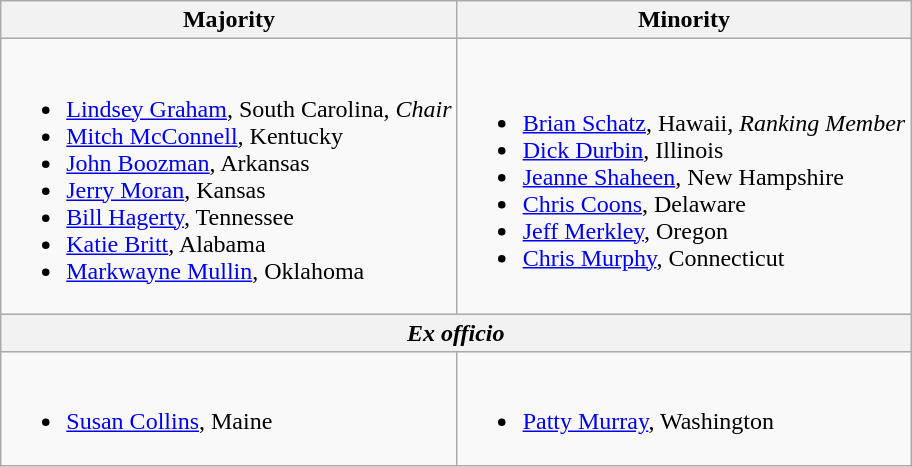<table class=wikitable>
<tr>
<th>Majority</th>
<th>Minority</th>
</tr>
<tr>
<td><br><ul><li><a href='#'>Lindsey Graham</a>, South Carolina, <em>Chair</em></li><li><a href='#'>Mitch McConnell</a>, Kentucky</li><li><a href='#'>John Boozman</a>, Arkansas</li><li><a href='#'>Jerry Moran</a>, Kansas</li><li><a href='#'>Bill Hagerty</a>, Tennessee</li><li><a href='#'>Katie Britt</a>, Alabama</li><li><a href='#'>Markwayne Mullin</a>, Oklahoma</li></ul></td>
<td><br><ul><li><a href='#'>Brian Schatz</a>, Hawaii, <em>Ranking Member</em></li><li><a href='#'>Dick Durbin</a>, Illinois</li><li><a href='#'>Jeanne Shaheen</a>, New Hampshire</li><li><a href='#'>Chris Coons</a>, Delaware</li><li><a href='#'>Jeff Merkley</a>, Oregon</li><li><a href='#'>Chris Murphy</a>, Connecticut</li></ul></td>
</tr>
<tr>
<th colspan=2 align=center><em>Ex officio</em></th>
</tr>
<tr>
<td><br><ul><li><a href='#'>Susan Collins</a>, Maine</li></ul></td>
<td><br><ul><li><a href='#'>Patty Murray</a>, Washington</li></ul></td>
</tr>
</table>
